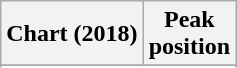<table class="wikitable plainrowheaders" style="text-align:center">
<tr>
<th scope="col">Chart (2018)</th>
<th scope="col">Peak<br> position</th>
</tr>
<tr>
</tr>
<tr>
</tr>
</table>
